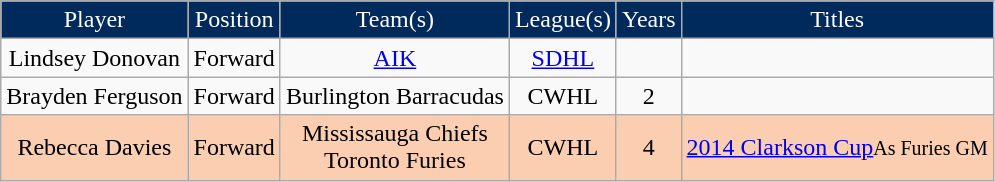<table class="wikitable sortable">
<tr align="center"  style="background:#002A5C;color:#FFFFFF;">
<td>Player</td>
<td>Position</td>
<td>Team(s)</td>
<td>League(s)</td>
<td>Years</td>
<td>Titles</td>
</tr>
<tr align="center" bgcolor="">
<td>Lindsey Donovan</td>
<td>Forward</td>
<td><a href='#'>AIK</a></td>
<td><a href='#'>SDHL</a></td>
<td></td>
</tr>
<tr align="center" bgcolor="">
<td>Brayden Ferguson</td>
<td>Forward</td>
<td>Burlington Barracudas</td>
<td>CWHL</td>
<td>2</td>
<td></td>
</tr>
<tr align="center" bgcolor="FBCEB1">
<td>Rebecca Davies</td>
<td>Forward</td>
<td>Mississauga Chiefs<br>Toronto Furies</td>
<td>CWHL</td>
<td>4</td>
<td><a href='#'>2014 Clarkson Cup</a><small>As Furies GM</small></td>
</tr>
</table>
